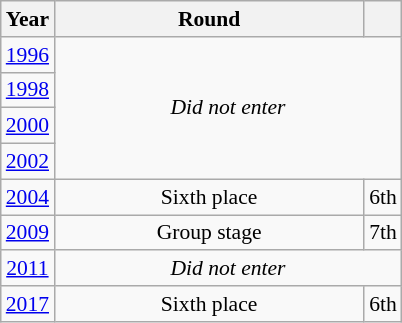<table class="wikitable" style="text-align: center; font-size:90%">
<tr>
<th>Year</th>
<th style="width:200px">Round</th>
<th></th>
</tr>
<tr>
<td><a href='#'>1996</a></td>
<td colspan="2" rowspan="4"><em>Did not enter</em></td>
</tr>
<tr>
<td><a href='#'>1998</a></td>
</tr>
<tr>
<td><a href='#'>2000</a></td>
</tr>
<tr>
<td><a href='#'>2002</a></td>
</tr>
<tr>
<td><a href='#'>2004</a></td>
<td>Sixth place</td>
<td>6th</td>
</tr>
<tr>
<td><a href='#'>2009</a></td>
<td>Group stage</td>
<td>7th</td>
</tr>
<tr>
<td><a href='#'>2011</a></td>
<td colspan="2"><em>Did not enter</em></td>
</tr>
<tr>
<td><a href='#'>2017</a></td>
<td>Sixth place</td>
<td>6th</td>
</tr>
</table>
